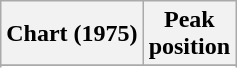<table class="wikitable sortable plainrowheaders" style="text-align:center">
<tr>
<th scope="col">Chart (1975)</th>
<th scope="col">Peak<br> position</th>
</tr>
<tr>
</tr>
<tr>
</tr>
</table>
